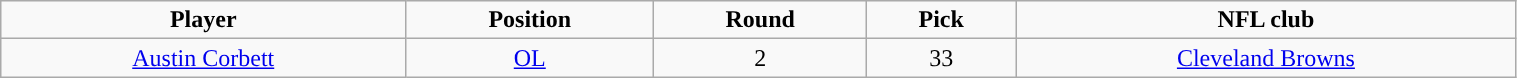<table class="wikitable" width="80%">
<tr align="center">
<td><strong>Player</strong></td>
<td><strong>Position</strong></td>
<td><strong>Round</strong></td>
<td><strong>Pick</strong></td>
<td><strong>NFL club</strong></td>
</tr>
<tr align="center" bgcolor="">
<td><a href='#'>Austin Corbett</a></td>
<td><a href='#'>OL</a></td>
<td>2</td>
<td>33</td>
<td><a href='#'>Cleveland Browns</a></td>
</tr>
</table>
